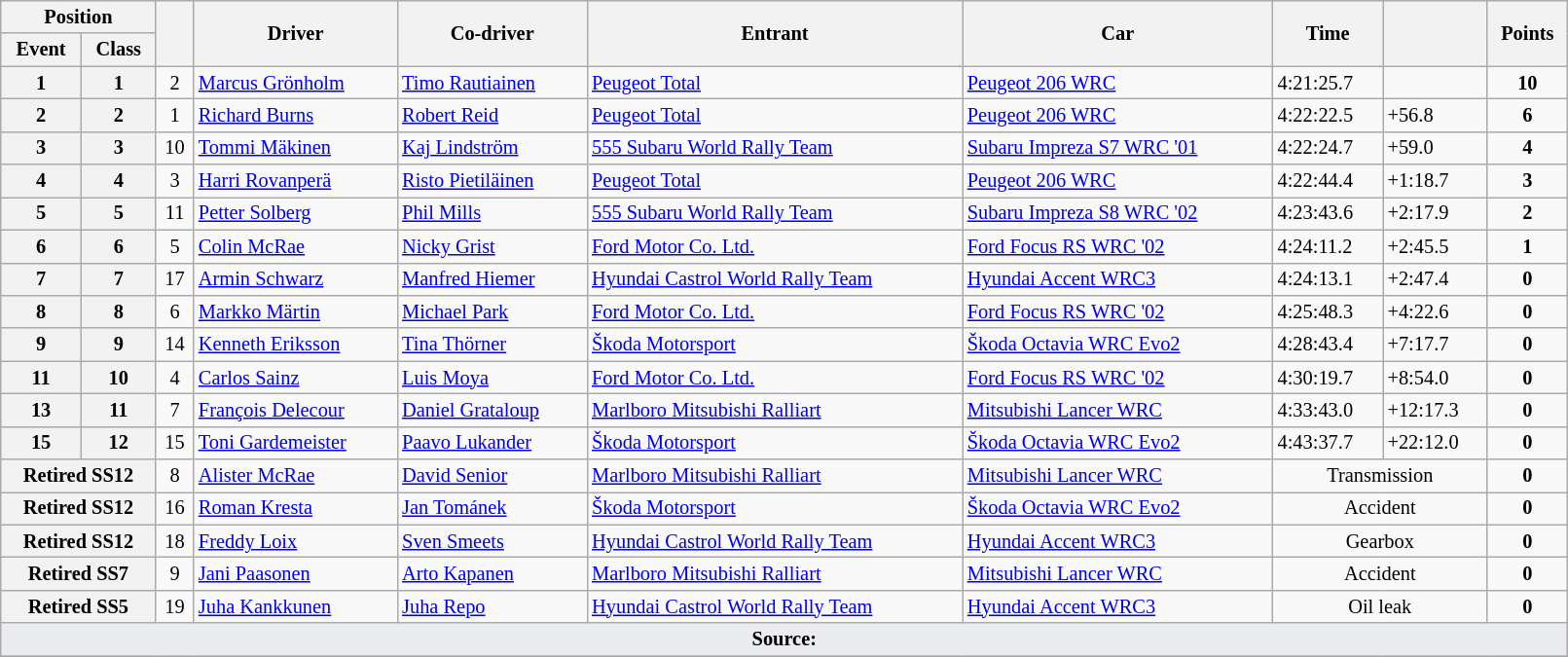<table class="wikitable" width=85% style="font-size: 85%;">
<tr>
<th colspan="2">Position</th>
<th rowspan="2"></th>
<th rowspan="2">Driver</th>
<th rowspan="2">Co-driver</th>
<th rowspan="2">Entrant</th>
<th rowspan="2">Car</th>
<th rowspan="2">Time</th>
<th rowspan="2"></th>
<th rowspan="2">Points</th>
</tr>
<tr>
<th>Event</th>
<th>Class</th>
</tr>
<tr>
<th>1</th>
<th>1</th>
<td align="center">2</td>
<td> <a href='#'>Marcus Grönholm</a></td>
<td> <a href='#'>Timo Rautiainen</a></td>
<td> <a href='#'>Peugeot Total</a></td>
<td><a href='#'>Peugeot 206 WRC</a></td>
<td>4:21:25.7</td>
<td></td>
<td align="center"><strong>10</strong></td>
</tr>
<tr>
<th>2</th>
<th>2</th>
<td align="center">1</td>
<td> <a href='#'>Richard Burns</a></td>
<td> <a href='#'>Robert Reid</a></td>
<td> <a href='#'>Peugeot Total</a></td>
<td><a href='#'>Peugeot 206 WRC</a></td>
<td>4:22:22.5</td>
<td>+56.8</td>
<td align="center"><strong>6</strong></td>
</tr>
<tr>
<th>3</th>
<th>3</th>
<td align="center">10</td>
<td> <a href='#'>Tommi Mäkinen</a></td>
<td> <a href='#'>Kaj Lindström</a></td>
<td> <a href='#'>555 Subaru World Rally Team</a></td>
<td><a href='#'>Subaru Impreza S7 WRC '01</a></td>
<td>4:22:24.7</td>
<td>+59.0</td>
<td align="center"><strong>4</strong></td>
</tr>
<tr>
<th>4</th>
<th>4</th>
<td align="center">3</td>
<td> <a href='#'>Harri Rovanperä</a></td>
<td> <a href='#'>Risto Pietiläinen</a></td>
<td> <a href='#'>Peugeot Total</a></td>
<td><a href='#'>Peugeot 206 WRC</a></td>
<td>4:22:44.4</td>
<td>+1:18.7</td>
<td align="center"><strong>3</strong></td>
</tr>
<tr>
<th>5</th>
<th>5</th>
<td align="center">11</td>
<td> <a href='#'>Petter Solberg</a></td>
<td> <a href='#'>Phil Mills</a></td>
<td> <a href='#'>555 Subaru World Rally Team</a></td>
<td><a href='#'>Subaru Impreza S8 WRC '02</a></td>
<td>4:23:43.6</td>
<td>+2:17.9</td>
<td align="center"><strong>2</strong></td>
</tr>
<tr>
<th>6</th>
<th>6</th>
<td align="center">5</td>
<td> <a href='#'>Colin McRae</a></td>
<td> <a href='#'>Nicky Grist</a></td>
<td> <a href='#'>Ford Motor Co. Ltd.</a></td>
<td><a href='#'>Ford Focus RS WRC '02</a></td>
<td>4:24:11.2</td>
<td>+2:45.5</td>
<td align="center"><strong>1</strong></td>
</tr>
<tr>
<th>7</th>
<th>7</th>
<td align="center">17</td>
<td> <a href='#'>Armin Schwarz</a></td>
<td> <a href='#'>Manfred Hiemer</a></td>
<td> <a href='#'>Hyundai Castrol World Rally Team</a></td>
<td><a href='#'>Hyundai Accent WRC3</a></td>
<td>4:24:13.1</td>
<td>+2:47.4</td>
<td align="center"><strong>0</strong></td>
</tr>
<tr>
<th>8</th>
<th>8</th>
<td align="center">6</td>
<td> <a href='#'>Markko Märtin</a></td>
<td> <a href='#'>Michael Park</a></td>
<td> <a href='#'>Ford Motor Co. Ltd.</a></td>
<td><a href='#'>Ford Focus RS WRC '02</a></td>
<td>4:25:48.3</td>
<td>+4:22.6</td>
<td align="center"><strong>0</strong></td>
</tr>
<tr>
<th>9</th>
<th>9</th>
<td align="center">14</td>
<td> <a href='#'>Kenneth Eriksson</a></td>
<td> <a href='#'>Tina Thörner</a></td>
<td> <a href='#'>Škoda Motorsport</a></td>
<td><a href='#'>Škoda Octavia WRC Evo2</a></td>
<td>4:28:43.4</td>
<td>+7:17.7</td>
<td align="center"><strong>0</strong></td>
</tr>
<tr>
<th>11</th>
<th>10</th>
<td align="center">4</td>
<td> <a href='#'>Carlos Sainz</a></td>
<td> <a href='#'>Luis Moya</a></td>
<td> <a href='#'>Ford Motor Co. Ltd.</a></td>
<td><a href='#'>Ford Focus RS WRC '02</a></td>
<td>4:30:19.7</td>
<td>+8:54.0</td>
<td align="center"><strong>0</strong></td>
</tr>
<tr>
<th>13</th>
<th>11</th>
<td align="center">7</td>
<td> <a href='#'>François Delecour</a></td>
<td> <a href='#'>Daniel Grataloup</a></td>
<td> <a href='#'>Marlboro Mitsubishi Ralliart</a></td>
<td><a href='#'>Mitsubishi Lancer WRC</a></td>
<td>4:33:43.0</td>
<td>+12:17.3</td>
<td align="center"><strong>0</strong></td>
</tr>
<tr>
<th>15</th>
<th>12</th>
<td align="center">15</td>
<td> <a href='#'>Toni Gardemeister</a></td>
<td> <a href='#'>Paavo Lukander</a></td>
<td> <a href='#'>Škoda Motorsport</a></td>
<td><a href='#'>Škoda Octavia WRC Evo2</a></td>
<td>4:43:37.7</td>
<td>+22:12.0</td>
<td align="center"><strong>0</strong></td>
</tr>
<tr>
<th colspan="2">Retired SS12</th>
<td align="center">8</td>
<td> <a href='#'>Alister McRae</a></td>
<td> <a href='#'>David Senior</a></td>
<td> <a href='#'>Marlboro Mitsubishi Ralliart</a></td>
<td><a href='#'>Mitsubishi Lancer WRC</a></td>
<td align="center" colspan="2">Transmission</td>
<td align="center"><strong>0</strong></td>
</tr>
<tr>
<th colspan="2">Retired SS12</th>
<td align="center">16</td>
<td> <a href='#'>Roman Kresta</a></td>
<td> <a href='#'>Jan Tománek</a></td>
<td> <a href='#'>Škoda Motorsport</a></td>
<td><a href='#'>Škoda Octavia WRC Evo2</a></td>
<td align="center" colspan="2">Accident</td>
<td align="center"><strong>0</strong></td>
</tr>
<tr>
<th colspan="2">Retired SS12</th>
<td align="center">18</td>
<td> <a href='#'>Freddy Loix</a></td>
<td> <a href='#'>Sven Smeets</a></td>
<td> <a href='#'>Hyundai Castrol World Rally Team</a></td>
<td><a href='#'>Hyundai Accent WRC3</a></td>
<td align="center" colspan="2">Gearbox</td>
<td align="center"><strong>0</strong></td>
</tr>
<tr>
<th colspan="2">Retired SS7</th>
<td align="center">9</td>
<td> <a href='#'>Jani Paasonen</a></td>
<td> <a href='#'>Arto Kapanen</a></td>
<td> <a href='#'>Marlboro Mitsubishi Ralliart</a></td>
<td><a href='#'>Mitsubishi Lancer WRC</a></td>
<td align="center" colspan="2">Accident</td>
<td align="center"><strong>0</strong></td>
</tr>
<tr>
<th colspan="2">Retired SS5</th>
<td align="center">19</td>
<td> <a href='#'>Juha Kankkunen</a></td>
<td> <a href='#'>Juha Repo</a></td>
<td> <a href='#'>Hyundai Castrol World Rally Team</a></td>
<td><a href='#'>Hyundai Accent WRC3</a></td>
<td align="center" colspan="2">Oil leak</td>
<td align="center"><strong>0</strong></td>
</tr>
<tr>
<td style="background-color:#EAECF0; text-align:center" colspan="10"><strong>Source:</strong></td>
</tr>
<tr>
</tr>
</table>
